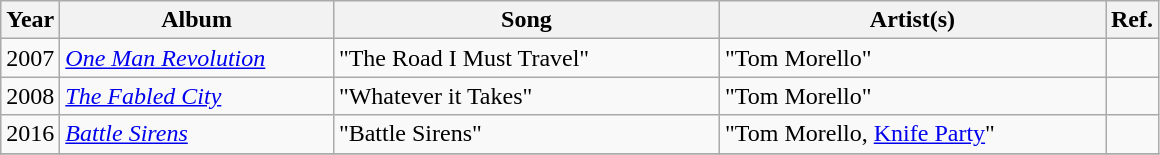<table class="wikitable">
<tr>
<th>Year</th>
<th width="175">Album</th>
<th width="250">Song</th>
<th width="250">Artist(s)</th>
<th>Ref.</th>
</tr>
<tr>
<td align="center" rowspan="1">2007</td>
<td><em><a href='#'>One Man Revolution</a></em></td>
<td>"The Road I Must Travel"</td>
<td>"Tom Morello"</td>
<td align="center"></td>
</tr>
<tr>
<td align="center" rowspan="1">2008</td>
<td><em><a href='#'>The Fabled City</a></em></td>
<td>"Whatever it Takes"</td>
<td>"Tom Morello"</td>
<td align="center"></td>
</tr>
<tr>
<td align="center" rowspan="1">2016</td>
<td><em><a href='#'>Battle Sirens</a></em></td>
<td>"Battle Sirens"</td>
<td>"Tom Morello, <a href='#'>Knife Party</a>"</td>
<td align="center"></td>
</tr>
<tr>
</tr>
</table>
